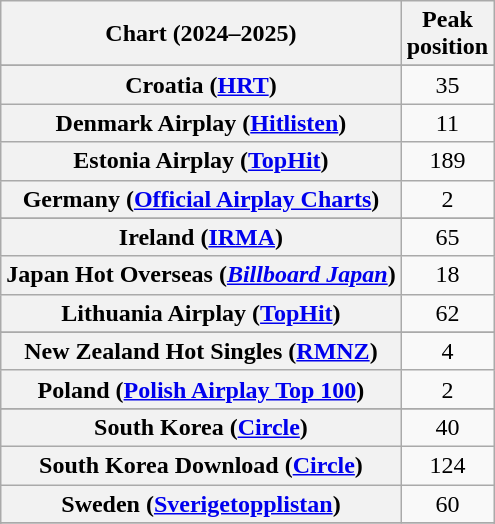<table class="wikitable sortable plainrowheaders" style="text-align:center">
<tr>
<th scope="col">Chart (2024–2025)</th>
<th scope="col">Peak<br>position</th>
</tr>
<tr>
</tr>
<tr>
</tr>
<tr>
</tr>
<tr>
</tr>
<tr>
</tr>
<tr>
<th scope="row">Croatia (<a href='#'>HRT</a>)</th>
<td>35</td>
</tr>
<tr>
<th scope="row">Denmark Airplay (<a href='#'>Hitlisten</a>)</th>
<td>11</td>
</tr>
<tr>
<th scope="row">Estonia Airplay (<a href='#'>TopHit</a>)</th>
<td>189</td>
</tr>
<tr>
<th scope="row">Germany (<a href='#'>Official Airplay Charts</a>)</th>
<td>2</td>
</tr>
<tr>
</tr>
<tr>
</tr>
<tr>
<th scope="row">Ireland (<a href='#'>IRMA</a>)</th>
<td>65</td>
</tr>
<tr>
<th scope="row">Japan Hot Overseas (<em><a href='#'>Billboard Japan</a></em>)</th>
<td>18</td>
</tr>
<tr>
<th scope="row">Lithuania Airplay (<a href='#'>TopHit</a>)</th>
<td>62</td>
</tr>
<tr>
</tr>
<tr>
</tr>
<tr>
<th scope="row">New Zealand Hot Singles (<a href='#'>RMNZ</a>)</th>
<td>4</td>
</tr>
<tr>
<th scope="row">Poland (<a href='#'>Polish Airplay Top 100</a>)</th>
<td>2</td>
</tr>
<tr>
</tr>
<tr>
</tr>
<tr>
</tr>
<tr>
<th scope="row">South Korea  (<a href='#'>Circle</a>)</th>
<td>40</td>
</tr>
<tr>
<th scope="row">South Korea Download (<a href='#'>Circle</a>)</th>
<td>124</td>
</tr>
<tr>
<th scope="row">Sweden (<a href='#'>Sverigetopplistan</a>)</th>
<td>60</td>
</tr>
<tr>
</tr>
<tr>
</tr>
<tr>
</tr>
<tr>
</tr>
<tr>
</tr>
</table>
